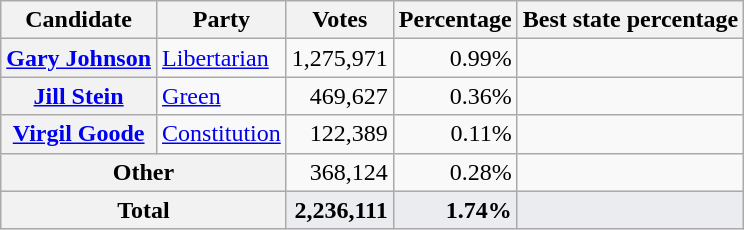<table class="wikitable sortable"  style="text-align:right;">
<tr>
<th scope="col">Candidate</th>
<th scope="col">Party</th>
<th scope="col">Votes</th>
<th scope="col">Percentage</th>
<th scope="col">Best state percentage</th>
</tr>
<tr>
<th scope="row"><a href='#'>Gary Johnson</a></th>
<td style="text-align:left;"><a href='#'>Libertarian</a></td>
<td>1,275,971</td>
<td>0.99%</td>
<td></td>
</tr>
<tr>
<th scope="row"><a href='#'>Jill Stein</a></th>
<td style="text-align:left;"><a href='#'>Green</a></td>
<td>469,627</td>
<td>0.36%</td>
<td></td>
</tr>
<tr>
<th scope="row"><a href='#'>Virgil Goode</a></th>
<td style="text-align:left;"><a href='#'>Constitution</a></td>
<td>122,389</td>
<td>0.11%</td>
<td></td>
</tr>
<tr>
<th scope="row" colspan="2">Other</th>
<td>368,124</td>
<td>0.28%</td>
<td></td>
</tr>
<tr style="font-weight:bold; background-color:#eaecf0;">
<th scope="row" colspan="2">Total</th>
<td>2,236,111</td>
<td>1.74%</td>
<td></td>
</tr>
</table>
